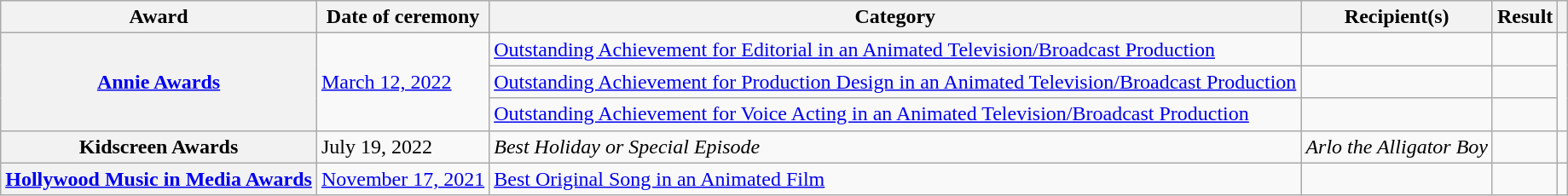<table class="wikitable plainrowheaders sortable">
<tr>
<th scope="col">Award</th>
<th scope="col">Date of ceremony</th>
<th scope="col">Category</th>
<th scope="col">Recipient(s)</th>
<th scope="col">Result</th>
<th scope="col" class="unsortable"></th>
</tr>
<tr>
<th scope="row" rowspan=3><a href='#'>Annie Awards</a></th>
<td rowspan=3><a href='#'>March 12, 2022</a></td>
<td><a href='#'>Outstanding Achievement for Editorial in an Animated Television/Broadcast Production</a></td>
<td></td>
<td></td>
<td style="text-align:center;" rowspan=3></td>
</tr>
<tr>
<td><a href='#'>Outstanding Achievement for Production Design in an Animated Television/Broadcast Production</a></td>
<td></td>
<td></td>
</tr>
<tr>
<td><a href='#'>Outstanding Achievement for Voice Acting in an Animated Television/Broadcast Production</a></td>
<td></td>
<td></td>
</tr>
<tr>
<th scope="row">Kidscreen Awards</th>
<td>July 19, 2022</td>
<td><em>Best Holiday or Special Episode</em></td>
<td><em>Arlo the Alligator Boy</em></td>
<td></td>
<td></td>
</tr>
<tr>
<th scope="row"><a href='#'>Hollywood Music in Media Awards</a></th>
<td><a href='#'>November 17, 2021</a></td>
<td><a href='#'>Best Original Song in an Animated Film</a></td>
<td></td>
<td></td>
<td style="text-align:center;"></td>
</tr>
</table>
